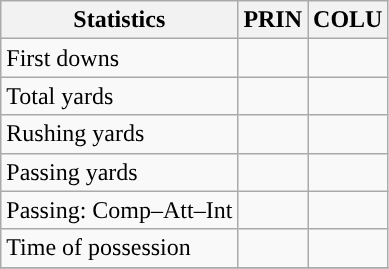<table class="wikitable" style="float: left;">
<tr>
<th>Statistics</th>
<th>PRIN</th>
<th>COLU</th>
</tr>
<tr>
<td>First downs</td>
<td></td>
<td></td>
</tr>
<tr>
<td>Total yards</td>
<td></td>
<td></td>
</tr>
<tr>
<td>Rushing yards</td>
<td></td>
<td></td>
</tr>
<tr>
<td>Passing yards</td>
<td></td>
<td></td>
</tr>
<tr>
<td>Passing: Comp–Att–Int</td>
<td></td>
<td></td>
</tr>
<tr>
<td>Time of possession</td>
<td></td>
<td></td>
</tr>
<tr>
</tr>
</table>
